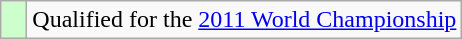<table class="wikitable">
<tr>
<td width=10px bgcolor=ccffcc></td>
<td>Qualified for the <a href='#'>2011 World Championship</a></td>
</tr>
</table>
